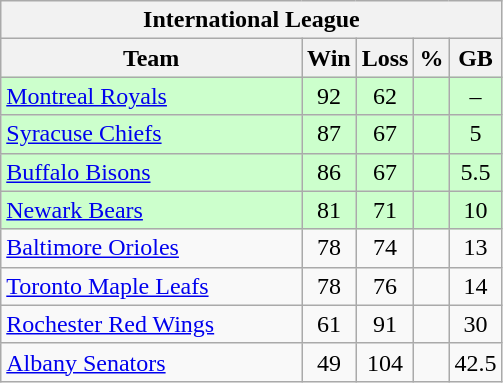<table class="wikitable">
<tr>
<th colspan="5">International League</th>
</tr>
<tr>
<th width="60%">Team</th>
<th>Win</th>
<th>Loss</th>
<th>%</th>
<th>GB</th>
</tr>
<tr align=center bgcolor=ccffcc>
<td align=left><a href='#'>Montreal Royals</a></td>
<td>92</td>
<td>62</td>
<td></td>
<td>–</td>
</tr>
<tr align=center bgcolor=ccffcc>
<td align=left><a href='#'>Syracuse Chiefs</a></td>
<td>87</td>
<td>67</td>
<td></td>
<td>5</td>
</tr>
<tr align=center bgcolor=ccffcc>
<td align=left><a href='#'>Buffalo Bisons</a></td>
<td>86</td>
<td>67</td>
<td></td>
<td>5.5</td>
</tr>
<tr align=center bgcolor=ccffcc>
<td align=left><a href='#'>Newark Bears</a></td>
<td>81</td>
<td>71</td>
<td></td>
<td>10</td>
</tr>
<tr align=center>
<td align=left><a href='#'>Baltimore Orioles</a></td>
<td>78</td>
<td>74</td>
<td></td>
<td>13</td>
</tr>
<tr align=center>
<td align=left><a href='#'>Toronto Maple Leafs</a></td>
<td>78</td>
<td>76</td>
<td></td>
<td>14</td>
</tr>
<tr align=center>
<td align=left><a href='#'>Rochester Red Wings</a></td>
<td>61</td>
<td>91</td>
<td></td>
<td>30</td>
</tr>
<tr align=center>
<td align=left><a href='#'>Albany Senators</a></td>
<td>49</td>
<td>104</td>
<td></td>
<td>42.5</td>
</tr>
</table>
